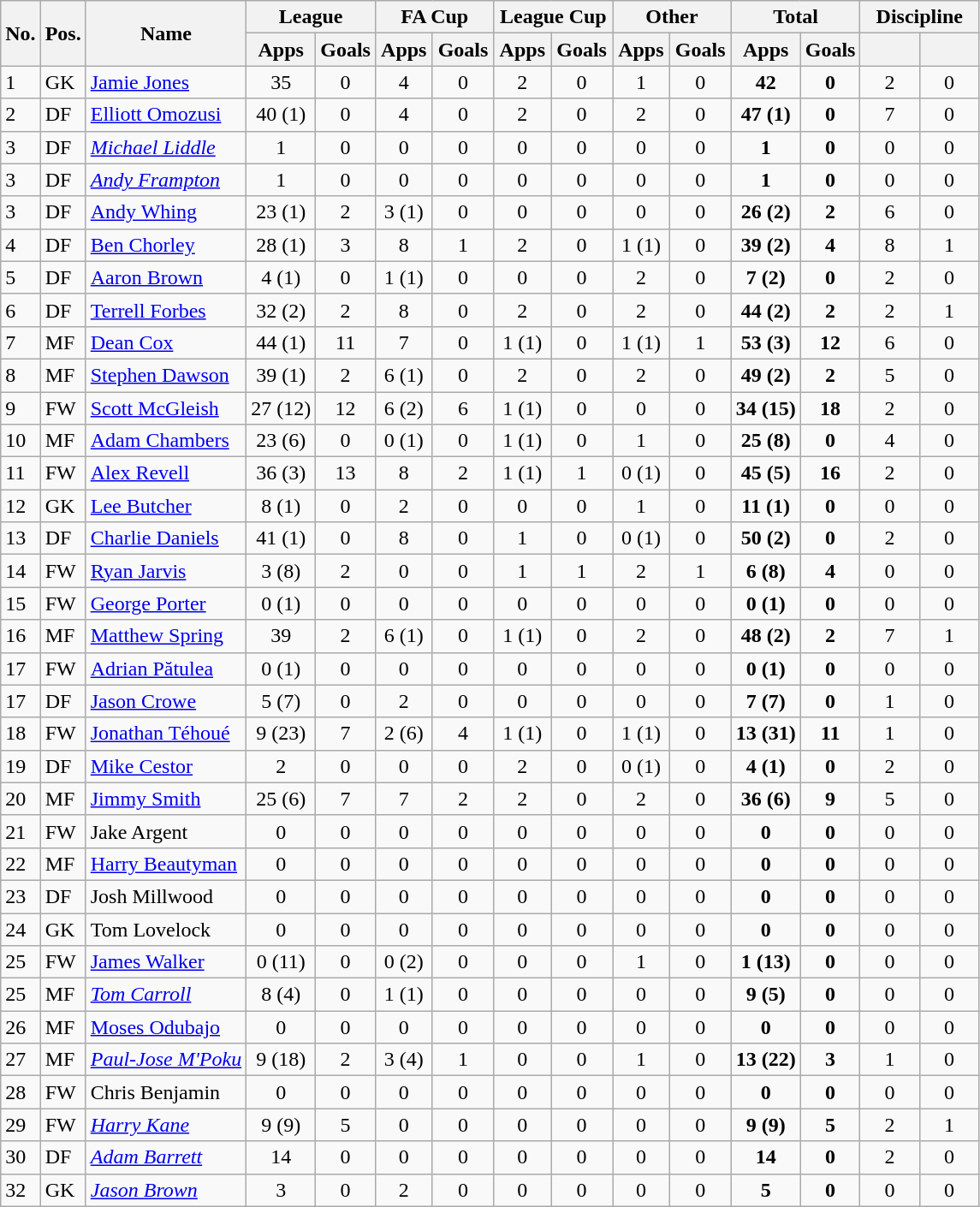<table class="wikitable" style="text-align:center">
<tr>
<th rowspan="2">No.</th>
<th rowspan="2">Pos.</th>
<th rowspan="2">Name</th>
<th colspan="2" style="width:85px;">League</th>
<th colspan="2" style="width:85px;">FA Cup</th>
<th colspan="2" style="width:85px;">League Cup</th>
<th colspan="2" style="width:85px;">Other</th>
<th colspan="2" style="width:85px;">Total</th>
<th colspan="2" style="width:85px;">Discipline</th>
</tr>
<tr>
<th>Apps</th>
<th>Goals</th>
<th>Apps</th>
<th>Goals</th>
<th>Apps</th>
<th>Goals</th>
<th>Apps</th>
<th>Goals</th>
<th>Apps</th>
<th>Goals</th>
<th></th>
<th></th>
</tr>
<tr>
<td align="left">1</td>
<td align="left">GK</td>
<td align="left"> <a href='#'>Jamie Jones</a></td>
<td>35</td>
<td>0</td>
<td>4</td>
<td>0</td>
<td>2</td>
<td>0</td>
<td>1</td>
<td>0</td>
<td><strong>42</strong></td>
<td><strong>0</strong></td>
<td>2</td>
<td>0</td>
</tr>
<tr>
<td align="left">2</td>
<td align="left">DF</td>
<td align="left"> <a href='#'>Elliott Omozusi</a></td>
<td>40 (1)</td>
<td>0</td>
<td>4</td>
<td>0</td>
<td>2</td>
<td>0</td>
<td>2</td>
<td>0</td>
<td><strong>47 (1)</strong></td>
<td><strong>0</strong></td>
<td>7</td>
<td>0</td>
</tr>
<tr>
<td align="left">3</td>
<td align="left">DF</td>
<td align="left"> <em><a href='#'>Michael Liddle</a></em></td>
<td>1</td>
<td>0</td>
<td>0</td>
<td>0</td>
<td>0</td>
<td>0</td>
<td>0</td>
<td>0</td>
<td><strong>1</strong></td>
<td><strong>0</strong></td>
<td>0</td>
<td>0</td>
</tr>
<tr>
<td align="left">3</td>
<td align="left">DF</td>
<td align="left"> <em><a href='#'>Andy Frampton</a></em></td>
<td>1</td>
<td>0</td>
<td>0</td>
<td>0</td>
<td>0</td>
<td>0</td>
<td>0</td>
<td>0</td>
<td><strong>1</strong></td>
<td><strong>0</strong></td>
<td>0</td>
<td>0</td>
</tr>
<tr>
<td align="left">3</td>
<td align="left">DF</td>
<td align="left"> <a href='#'>Andy Whing</a></td>
<td>23 (1)</td>
<td>2</td>
<td>3 (1)</td>
<td>0</td>
<td>0</td>
<td>0</td>
<td>0</td>
<td>0</td>
<td><strong>26 (2)</strong></td>
<td><strong>2</strong></td>
<td>6</td>
<td>0</td>
</tr>
<tr>
<td align="left">4</td>
<td align="left">DF</td>
<td align="left"> <a href='#'>Ben Chorley</a></td>
<td>28 (1)</td>
<td>3</td>
<td>8</td>
<td>1</td>
<td>2</td>
<td>0</td>
<td>1 (1)</td>
<td>0</td>
<td><strong>39 (2)</strong></td>
<td><strong>4</strong></td>
<td>8</td>
<td>1</td>
</tr>
<tr>
<td align="left">5</td>
<td align="left">DF</td>
<td align="left"> <a href='#'>Aaron Brown</a></td>
<td>4 (1)</td>
<td>0</td>
<td>1 (1)</td>
<td>0</td>
<td>0</td>
<td>0</td>
<td>2</td>
<td>0</td>
<td><strong>7 (2)</strong></td>
<td><strong>0</strong></td>
<td>2</td>
<td>0</td>
</tr>
<tr>
<td align="left">6</td>
<td align="left">DF</td>
<td align="left"> <a href='#'>Terrell Forbes</a></td>
<td>32 (2)</td>
<td>2</td>
<td>8</td>
<td>0</td>
<td>2</td>
<td>0</td>
<td>2</td>
<td>0</td>
<td><strong>44 (2)</strong></td>
<td><strong>2</strong></td>
<td>2</td>
<td>1</td>
</tr>
<tr>
<td align="left">7</td>
<td align="left">MF</td>
<td align="left"> <a href='#'>Dean Cox</a></td>
<td>44 (1)</td>
<td>11</td>
<td>7</td>
<td>0</td>
<td>1 (1)</td>
<td>0</td>
<td>1 (1)</td>
<td>1</td>
<td><strong>53 (3)</strong></td>
<td><strong>12</strong></td>
<td>6</td>
<td>0</td>
</tr>
<tr>
<td align="left">8</td>
<td align="left">MF</td>
<td align="left"> <a href='#'>Stephen Dawson</a></td>
<td>39 (1)</td>
<td>2</td>
<td>6 (1)</td>
<td>0</td>
<td>2</td>
<td>0</td>
<td>2</td>
<td>0</td>
<td><strong>49 (2)</strong></td>
<td><strong>2</strong></td>
<td>5</td>
<td>0</td>
</tr>
<tr>
<td align="left">9</td>
<td align="left">FW</td>
<td align="left"> <a href='#'>Scott McGleish</a></td>
<td>27 (12)</td>
<td>12</td>
<td>6 (2)</td>
<td>6</td>
<td>1 (1)</td>
<td>0</td>
<td>0</td>
<td>0</td>
<td><strong>34 (15)</strong></td>
<td><strong>18</strong></td>
<td>2</td>
<td>0</td>
</tr>
<tr>
<td align="left">10</td>
<td align="left">MF</td>
<td align="left"> <a href='#'>Adam Chambers</a></td>
<td>23 (6)</td>
<td>0</td>
<td>0 (1)</td>
<td>0</td>
<td>1 (1)</td>
<td>0</td>
<td>1</td>
<td>0</td>
<td><strong>25 (8)</strong></td>
<td><strong>0</strong></td>
<td>4</td>
<td>0</td>
</tr>
<tr>
<td align="left">11</td>
<td align="left">FW</td>
<td align="left"> <a href='#'>Alex Revell</a></td>
<td>36 (3)</td>
<td>13</td>
<td>8</td>
<td>2</td>
<td>1 (1)</td>
<td>1</td>
<td>0 (1)</td>
<td>0</td>
<td><strong>45 (5)</strong></td>
<td><strong>16</strong></td>
<td>2</td>
<td>0</td>
</tr>
<tr>
<td align="left">12</td>
<td align="left">GK</td>
<td align="left"> <a href='#'>Lee Butcher</a></td>
<td>8 (1)</td>
<td>0</td>
<td>2</td>
<td>0</td>
<td>0</td>
<td>0</td>
<td>1</td>
<td>0</td>
<td><strong>11 (1)</strong></td>
<td><strong>0</strong></td>
<td>0</td>
<td>0</td>
</tr>
<tr>
<td align="left">13</td>
<td align="left">DF</td>
<td align="left"> <a href='#'>Charlie Daniels</a></td>
<td>41 (1)</td>
<td>0</td>
<td>8</td>
<td>0</td>
<td>1</td>
<td>0</td>
<td>0 (1)</td>
<td>0</td>
<td><strong>50 (2)</strong></td>
<td><strong>0</strong></td>
<td>2</td>
<td>0</td>
</tr>
<tr>
<td align="left">14</td>
<td align="left">FW</td>
<td align="left"> <a href='#'>Ryan Jarvis</a></td>
<td>3 (8)</td>
<td>2</td>
<td>0</td>
<td>0</td>
<td>1</td>
<td>1</td>
<td>2</td>
<td>1</td>
<td><strong>6 (8)</strong></td>
<td><strong>4</strong></td>
<td>0</td>
<td>0</td>
</tr>
<tr>
<td align="left">15</td>
<td align="left">FW</td>
<td align="left"> <a href='#'>George Porter</a></td>
<td>0 (1)</td>
<td>0</td>
<td>0</td>
<td>0</td>
<td>0</td>
<td>0</td>
<td>0</td>
<td>0</td>
<td><strong>0 (1)</strong></td>
<td><strong>0</strong></td>
<td>0</td>
<td>0</td>
</tr>
<tr>
<td align="left">16</td>
<td align="left">MF</td>
<td align="left"> <a href='#'>Matthew Spring</a></td>
<td>39</td>
<td>2</td>
<td>6 (1)</td>
<td>0</td>
<td>1 (1)</td>
<td>0</td>
<td>2</td>
<td>0</td>
<td><strong>48 (2)</strong></td>
<td><strong>2</strong></td>
<td>7</td>
<td>1</td>
</tr>
<tr>
<td align="left">17</td>
<td align="left">FW</td>
<td align="left"> <a href='#'>Adrian Pătulea</a></td>
<td>0 (1)</td>
<td>0</td>
<td>0</td>
<td>0</td>
<td>0</td>
<td>0</td>
<td>0</td>
<td>0</td>
<td><strong>0 (1)</strong></td>
<td><strong>0</strong></td>
<td>0</td>
<td>0</td>
</tr>
<tr>
<td align="left">17</td>
<td align="left">DF</td>
<td align="left"> <a href='#'>Jason Crowe</a></td>
<td>5 (7)</td>
<td>0</td>
<td>2</td>
<td>0</td>
<td>0</td>
<td>0</td>
<td>0</td>
<td>0</td>
<td><strong>7 (7)</strong></td>
<td><strong>0</strong></td>
<td>1</td>
<td>0</td>
</tr>
<tr>
<td align="left">18</td>
<td align="left">FW</td>
<td align="left"> <a href='#'>Jonathan Téhoué</a></td>
<td>9 (23)</td>
<td>7</td>
<td>2 (6)</td>
<td>4</td>
<td>1 (1)</td>
<td>0</td>
<td>1 (1)</td>
<td>0</td>
<td><strong>13 (31)</strong></td>
<td><strong>11</strong></td>
<td>1</td>
<td>0</td>
</tr>
<tr>
<td align="left">19</td>
<td align="left">DF</td>
<td align="left"> <a href='#'>Mike Cestor</a></td>
<td>2</td>
<td>0</td>
<td>0</td>
<td>0</td>
<td>2</td>
<td>0</td>
<td>0 (1)</td>
<td>0</td>
<td><strong>4 (1)</strong></td>
<td><strong>0</strong></td>
<td>2</td>
<td>0</td>
</tr>
<tr>
<td align="left">20</td>
<td align="left">MF</td>
<td align="left"> <a href='#'>Jimmy Smith</a></td>
<td>25 (6)</td>
<td>7</td>
<td>7</td>
<td>2</td>
<td>2</td>
<td>0</td>
<td>2</td>
<td>0</td>
<td><strong>36 (6)</strong></td>
<td><strong>9</strong></td>
<td>5</td>
<td>0</td>
</tr>
<tr>
<td align="left">21</td>
<td align="left">FW</td>
<td align="left"> Jake Argent</td>
<td>0</td>
<td>0</td>
<td>0</td>
<td>0</td>
<td>0</td>
<td>0</td>
<td>0</td>
<td>0</td>
<td><strong>0</strong></td>
<td><strong>0</strong></td>
<td>0</td>
<td>0</td>
</tr>
<tr>
<td align="left">22</td>
<td align="left">MF</td>
<td align="left"> <a href='#'>Harry Beautyman</a></td>
<td>0</td>
<td>0</td>
<td>0</td>
<td>0</td>
<td>0</td>
<td>0</td>
<td>0</td>
<td>0</td>
<td><strong>0</strong></td>
<td><strong>0</strong></td>
<td>0</td>
<td>0</td>
</tr>
<tr>
<td align="left">23</td>
<td align="left">DF</td>
<td align="left"> Josh Millwood</td>
<td>0</td>
<td>0</td>
<td>0</td>
<td>0</td>
<td>0</td>
<td>0</td>
<td>0</td>
<td>0</td>
<td><strong>0</strong></td>
<td><strong>0</strong></td>
<td>0</td>
<td>0</td>
</tr>
<tr>
<td align="left">24</td>
<td align="left">GK</td>
<td align="left"> Tom Lovelock</td>
<td>0</td>
<td>0</td>
<td>0</td>
<td>0</td>
<td>0</td>
<td>0</td>
<td>0</td>
<td>0</td>
<td><strong>0</strong></td>
<td><strong>0</strong></td>
<td>0</td>
<td>0</td>
</tr>
<tr>
<td align="left">25</td>
<td align="left">FW</td>
<td align="left"> <a href='#'>James Walker</a></td>
<td>0 (11)</td>
<td>0</td>
<td>0 (2)</td>
<td>0</td>
<td>0</td>
<td>0</td>
<td>1</td>
<td>0</td>
<td><strong>1 (13)</strong></td>
<td><strong>0</strong></td>
<td>0</td>
<td>0</td>
</tr>
<tr>
<td align="left">25</td>
<td align="left">MF</td>
<td align="left"> <em><a href='#'>Tom Carroll</a></em></td>
<td>8 (4)</td>
<td>0</td>
<td>1 (1)</td>
<td>0</td>
<td>0</td>
<td>0</td>
<td>0</td>
<td>0</td>
<td><strong>9 (5)</strong></td>
<td><strong>0</strong></td>
<td>0</td>
<td>0</td>
</tr>
<tr>
<td align="left">26</td>
<td align="left">MF</td>
<td align="left"> <a href='#'>Moses Odubajo</a></td>
<td>0</td>
<td>0</td>
<td>0</td>
<td>0</td>
<td>0</td>
<td>0</td>
<td>0</td>
<td>0</td>
<td><strong>0</strong></td>
<td><strong>0</strong></td>
<td>0</td>
<td>0</td>
</tr>
<tr>
<td align="left">27</td>
<td align="left">MF</td>
<td align="left"> <em><a href='#'>Paul-Jose M'Poku</a></em></td>
<td>9 (18)</td>
<td>2</td>
<td>3 (4)</td>
<td>1</td>
<td>0</td>
<td>0</td>
<td>1</td>
<td>0</td>
<td><strong>13 (22)</strong></td>
<td><strong>3</strong></td>
<td>1</td>
<td>0</td>
</tr>
<tr>
<td align="left">28</td>
<td align="left">FW</td>
<td align="left"> Chris Benjamin</td>
<td>0</td>
<td>0</td>
<td>0</td>
<td>0</td>
<td>0</td>
<td>0</td>
<td>0</td>
<td>0</td>
<td><strong>0</strong></td>
<td><strong>0</strong></td>
<td>0</td>
<td>0</td>
</tr>
<tr>
<td align="left">29</td>
<td align="left">FW</td>
<td align="left"> <em><a href='#'>Harry Kane</a></em></td>
<td>9 (9)</td>
<td>5</td>
<td>0</td>
<td>0</td>
<td>0</td>
<td>0</td>
<td>0</td>
<td>0</td>
<td><strong>9 (9)</strong></td>
<td><strong>5</strong></td>
<td>2</td>
<td>1</td>
</tr>
<tr>
<td align="left">30</td>
<td align="left">DF</td>
<td align="left"> <em><a href='#'>Adam Barrett</a></em></td>
<td>14</td>
<td>0</td>
<td>0</td>
<td>0</td>
<td>0</td>
<td>0</td>
<td>0</td>
<td>0</td>
<td><strong>14</strong></td>
<td><strong>0</strong></td>
<td>2</td>
<td>0</td>
</tr>
<tr>
<td align="left">32</td>
<td align="left">GK</td>
<td align="left"> <em><a href='#'>Jason Brown</a></em></td>
<td>3</td>
<td>0</td>
<td>2</td>
<td>0</td>
<td>0</td>
<td>0</td>
<td>0</td>
<td>0</td>
<td><strong>5</strong></td>
<td><strong>0</strong></td>
<td>0</td>
<td>0</td>
</tr>
</table>
